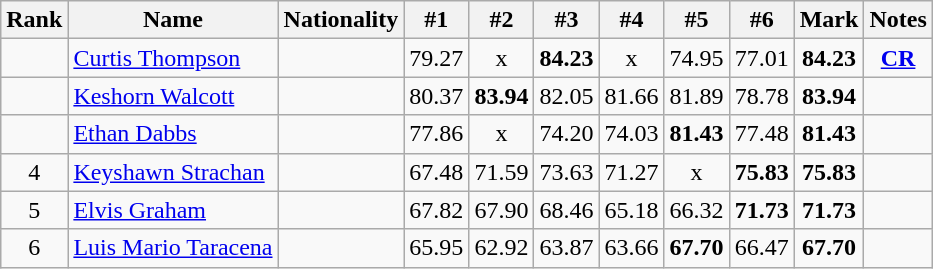<table class="wikitable sortable" style="text-align:center">
<tr>
<th>Rank</th>
<th>Name</th>
<th>Nationality</th>
<th>#1</th>
<th>#2</th>
<th>#3</th>
<th>#4</th>
<th>#5</th>
<th>#6</th>
<th>Mark</th>
<th>Notes</th>
</tr>
<tr>
<td></td>
<td align=left><a href='#'>Curtis Thompson</a></td>
<td align=left></td>
<td>79.27</td>
<td>x</td>
<td><strong>84.23</strong></td>
<td>x</td>
<td>74.95</td>
<td>77.01</td>
<td><strong>84.23</strong></td>
<td><strong><a href='#'>CR</a></strong></td>
</tr>
<tr>
<td></td>
<td align=left><a href='#'>Keshorn Walcott</a></td>
<td align=left></td>
<td>80.37</td>
<td><strong>83.94</strong></td>
<td>82.05</td>
<td>81.66</td>
<td>81.89</td>
<td>78.78</td>
<td><strong>83.94</strong></td>
<td></td>
</tr>
<tr>
<td></td>
<td align=left><a href='#'>Ethan Dabbs</a></td>
<td align=left></td>
<td>77.86</td>
<td>x</td>
<td>74.20</td>
<td>74.03</td>
<td><strong>81.43</strong></td>
<td>77.48</td>
<td><strong>81.43</strong></td>
<td></td>
</tr>
<tr>
<td>4</td>
<td align=left><a href='#'>Keyshawn Strachan</a></td>
<td align=left></td>
<td>67.48</td>
<td>71.59</td>
<td>73.63</td>
<td>71.27</td>
<td>x</td>
<td><strong>75.83</strong></td>
<td><strong>75.83</strong></td>
<td></td>
</tr>
<tr>
<td>5</td>
<td align=left><a href='#'>Elvis Graham</a></td>
<td align=left></td>
<td>67.82</td>
<td>67.90</td>
<td>68.46</td>
<td>65.18</td>
<td>66.32</td>
<td><strong>71.73</strong></td>
<td><strong>71.73</strong></td>
<td></td>
</tr>
<tr>
<td>6</td>
<td align=left><a href='#'>Luis Mario Taracena</a></td>
<td align=left></td>
<td>65.95</td>
<td>62.92</td>
<td>63.87</td>
<td>63.66</td>
<td><strong>67.70</strong></td>
<td>66.47</td>
<td><strong>67.70</strong></td>
<td></td>
</tr>
</table>
